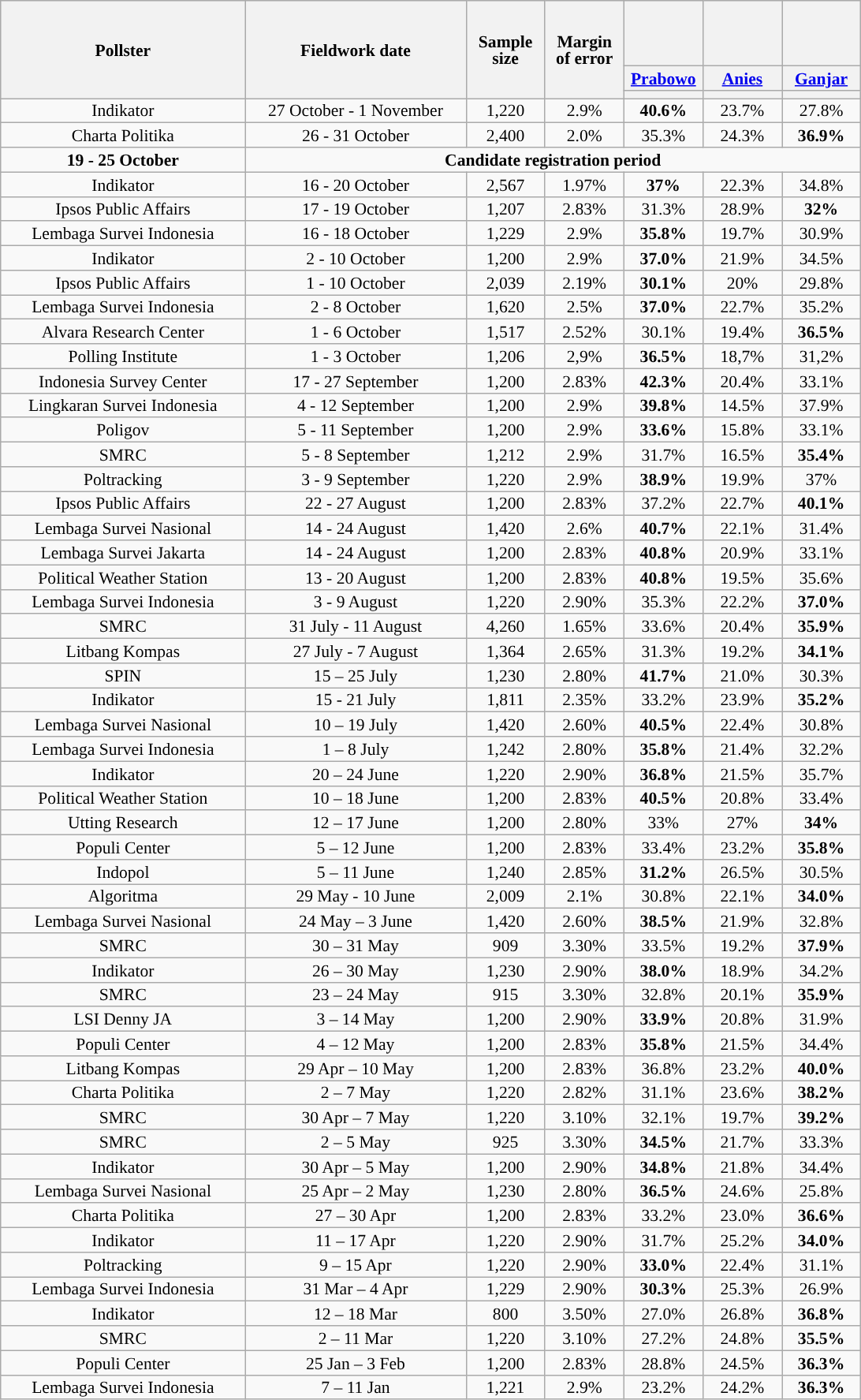<table class="wikitable" style="text-align:center; font-size:90%; line-height:14px;">
<tr style="height:55px; background-color:#E9E9E9">
<th rowspan="3" style="width:200px;">Pollster</th>
<th rowspan="3" style="width:180px;">Fieldwork date</th>
<th rowspan="3" style="width:60px;">Sample size</th>
<th rowspan="3" style="width:60px;">Margin of error</th>
<th style="width:60px;"></th>
<th style="width:60px;"></th>
<th style="width:60px;"></th>
</tr>
<tr>
<th><a href='#'>Prabowo</a> <br></th>
<th><a href='#'>Anies</a> <br></th>
<th><a href='#'>Ganjar</a> <br></th>
</tr>
<tr>
<th class="unsortable" style="color:inherit;background:"></th>
<th class="unsortable" style="color:inherit;background:"></th>
<th class="unsortable" style="color:inherit;background:"></th>
</tr>
<tr>
<td>Indikator</td>
<td>27 October - 1 November</td>
<td>1,220</td>
<td>2.9%</td>
<td style="background-color:#"><strong>40.6%</strong> </td>
<td>23.7% </td>
<td>27.8% </td>
</tr>
<tr>
<td>Charta Politika</td>
<td>26 - 31 October</td>
<td>2,400</td>
<td>2.0%</td>
<td>35.3% </td>
<td>24.3% </td>
<td style="background-color:#"><strong>36.9%</strong> </td>
</tr>
<tr>
<td><strong>19 - 25 October</strong></td>
<td colspan="6"><strong>Candidate registration period</strong></td>
</tr>
<tr>
<td>Indikator</td>
<td>16 - 20 October</td>
<td>2,567</td>
<td>1.97%</td>
<td style="background-color:#"><strong>37%</strong> </td>
<td>22.3% </td>
<td>34.8% </td>
</tr>
<tr>
<td>Ipsos Public Affairs</td>
<td>17 - 19 October</td>
<td>1,207</td>
<td>2.83%</td>
<td>31.3% </td>
<td>28.9% </td>
<td style="background-color:#"><strong>32%</strong></td>
</tr>
<tr>
<td>Lembaga Survei Indonesia</td>
<td>16 - 18 October</td>
<td>1,229</td>
<td>2.9%</td>
<td style="background-color:#"><strong>35.8%</strong> </td>
<td>19.7% </td>
<td>30.9% </td>
</tr>
<tr>
<td>Indikator</td>
<td>2 - 10 October</td>
<td>1,200</td>
<td>2.9%</td>
<td style="background-color:#"><strong>37.0%</strong> </td>
<td>21.9% </td>
<td>34.5% </td>
</tr>
<tr>
<td>Ipsos Public Affairs</td>
<td>1 - 10 October</td>
<td>2,039</td>
<td>2.19%</td>
<td style="background-color:#"><strong>30.1%</strong> </td>
<td>20% </td>
<td>29.8% </td>
</tr>
<tr>
<td>Lembaga Survei Indonesia</td>
<td>2 - 8 October</td>
<td>1,620</td>
<td>2.5%</td>
<td style="background-color:#"><strong>37.0%</strong> </td>
<td>22.7% </td>
<td>35.2% </td>
</tr>
<tr>
<td>Alvara Research Center</td>
<td>1 - 6 October</td>
<td>1,517</td>
<td>2.52%</td>
<td>30.1% </td>
<td>19.4% </td>
<td style="background-color:#"><strong>36.5%</strong></td>
</tr>
<tr>
<td>Polling Institute</td>
<td>1 - 3 October</td>
<td>1,206</td>
<td>2,9%</td>
<td style="background-color:#"><strong>36.5%</strong> </td>
<td>18,7% </td>
<td>31,2% </td>
</tr>
<tr>
<td>Indonesia Survey Center</td>
<td>17 - 27 September</td>
<td>1,200</td>
<td>2.83%</td>
<td style="background-color:#"><strong>42.3%</strong> </td>
<td>20.4% </td>
<td>33.1% </td>
</tr>
<tr>
<td>Lingkaran Survei Indonesia</td>
<td>4 - 12 September</td>
<td>1,200</td>
<td>2.9%</td>
<td style="background-color:#"><strong>39.8%</strong> </td>
<td>14.5% </td>
<td>37.9% </td>
</tr>
<tr>
<td>Poligov</td>
<td>5 - 11 September</td>
<td>1,200</td>
<td>2.9%</td>
<td style="background-color:#"><strong>33.6%</strong> </td>
<td>15.8% </td>
<td>33.1% </td>
</tr>
<tr>
<td>SMRC</td>
<td>5 - 8 September</td>
<td>1,212</td>
<td>2.9%</td>
<td>31.7% </td>
<td>16.5% </td>
<td style="background-color:#"><strong>35.4%</strong> </td>
</tr>
<tr>
<td>Poltracking</td>
<td>3 - 9 September</td>
<td>1,220</td>
<td>2.9%</td>
<td style="background-color:#"><strong>38.9%</strong> </td>
<td>19.9% </td>
<td>37% </td>
</tr>
<tr>
<td>Ipsos Public Affairs</td>
<td>22 - 27 August</td>
<td>1,200</td>
<td>2.83%</td>
<td>37.2% </td>
<td>22.7% </td>
<td style="background-color:#"><strong>40.1%</strong> </td>
</tr>
<tr>
<td>Lembaga Survei Nasional</td>
<td>14 - 24 August</td>
<td>1,420</td>
<td>2.6%</td>
<td style="background-color:#"><strong>40.7%</strong> </td>
<td>22.1% </td>
<td>31.4% </td>
</tr>
<tr>
<td>Lembaga Survei Jakarta</td>
<td>14 - 24 August</td>
<td>1,200</td>
<td>2.83%</td>
<td style="background-color:#"><strong>40.8%</strong> </td>
<td>20.9% </td>
<td>33.1% </td>
</tr>
<tr>
<td>Political Weather Station</td>
<td>13 - 20 August</td>
<td>1,200</td>
<td>2.83%</td>
<td style="background-color:#"><strong>40.8%</strong> </td>
<td>19.5% </td>
<td>35.6% </td>
</tr>
<tr>
<td>Lembaga Survei Indonesia</td>
<td>3 - 9 August</td>
<td>1,220</td>
<td>2.90%</td>
<td>35.3% </td>
<td>22.2% </td>
<td style="background-color:#"><strong>37.0%</strong> </td>
</tr>
<tr>
<td>SMRC</td>
<td>31 July - 11 August</td>
<td>4,260</td>
<td>1.65%</td>
<td>33.6% </td>
<td>20.4% </td>
<td style="background-color:#"><strong>35.9%</strong> </td>
</tr>
<tr>
<td>Litbang Kompas</td>
<td>27 July - 7 August</td>
<td>1,364</td>
<td>2.65%</td>
<td>31.3% </td>
<td>19.2% </td>
<td style="background-color:#"><strong>34.1%</strong> </td>
</tr>
<tr>
<td>SPIN</td>
<td>15 – 25 July</td>
<td>1,230</td>
<td>2.80%</td>
<td style="background-color:#"><strong>41.7%</strong> </td>
<td>21.0% </td>
<td>30.3% </td>
</tr>
<tr>
<td>Indikator</td>
<td>15 - 21 July</td>
<td>1,811</td>
<td>2.35%</td>
<td>33.2% </td>
<td>23.9% </td>
<td style="background-color:#"><strong>35.2%</strong> </td>
</tr>
<tr>
<td>Lembaga Survei Nasional</td>
<td>10 – 19 July</td>
<td>1,420</td>
<td>2.60%</td>
<td style="background-color:#"><strong>40.5%</strong> </td>
<td>22.4% </td>
<td>30.8% </td>
</tr>
<tr>
<td>Lembaga Survei Indonesia</td>
<td>1 – 8 July</td>
<td>1,242</td>
<td>2.80%</td>
<td style="background-color:#"><strong>35.8%</strong> </td>
<td>21.4% </td>
<td>32.2% </td>
</tr>
<tr>
<td>Indikator</td>
<td>20 – 24 June</td>
<td>1,220</td>
<td>2.90%</td>
<td style="background-color:#"><strong>36.8%</strong></td>
<td>21.5%</td>
<td>35.7%</td>
</tr>
<tr>
<td>Political Weather Station</td>
<td>10 – 18 June</td>
<td>1,200</td>
<td>2.83%</td>
<td style="background-color:#"><strong>40.5%</strong> </td>
<td>20.8% </td>
<td>33.4% </td>
</tr>
<tr>
<td>Utting Research</td>
<td>12 – 17 June</td>
<td>1,200</td>
<td>2.80%</td>
<td>33%</td>
<td>27% </td>
<td style="background-color:#"><strong>34%</strong> </td>
</tr>
<tr>
<td>Populi Center</td>
<td>5 – 12 June</td>
<td>1,200</td>
<td>2.83%</td>
<td>33.4% </td>
<td>23.2% </td>
<td style="background-color:#"><strong>35.8%</strong> </td>
</tr>
<tr>
<td>Indopol</td>
<td>5 – 11 June</td>
<td>1,240</td>
<td>2.85%</td>
<td style="background-color:#"><strong>31.2%</strong> </td>
<td>26.5% </td>
<td>30.5% </td>
</tr>
<tr>
<td>Algoritma</td>
<td>29 May - 10 June</td>
<td>2,009</td>
<td>2.1%</td>
<td>30.8% </td>
<td>22.1% </td>
<td style="background-color:#"><strong>34.0%</strong> </td>
</tr>
<tr>
<td>Lembaga Survei Nasional</td>
<td>24 May – 3 June</td>
<td>1,420</td>
<td>2.60%</td>
<td style="background-color:#"><strong>38.5%</strong> </td>
<td>21.9% </td>
<td>32.8% </td>
</tr>
<tr>
<td>SMRC</td>
<td>30 – 31 May</td>
<td>909</td>
<td>3.30%</td>
<td>33.5% </td>
<td>19.2% </td>
<td style="background-color:#"><strong>37.9%</strong> </td>
</tr>
<tr>
<td>Indikator</td>
<td>26 – 30 May</td>
<td>1,230</td>
<td>2.90%</td>
<td style="background-color:#"><strong>38.0%</strong></td>
<td>18.9%</td>
<td>34.2%</td>
</tr>
<tr>
<td>SMRC</td>
<td>23 – 24 May</td>
<td>915</td>
<td>3.30%</td>
<td>32.8% </td>
<td>20.1% </td>
<td style="background-color:#"><strong>35.9%</strong> </td>
</tr>
<tr>
<td>LSI Denny JA</td>
<td>3 – 14 May</td>
<td>1,200</td>
<td>2.90%</td>
<td style="background-color:#"><strong>33.9%</strong></td>
<td>20.8%</td>
<td>31.9%</td>
</tr>
<tr>
<td>Populi Center</td>
<td>4 – 12 May</td>
<td>1,200</td>
<td>2.83%</td>
<td style="background-color:#"><strong>35.8%</strong></td>
<td>21.5%</td>
<td>34.4%</td>
</tr>
<tr>
<td>Litbang Kompas</td>
<td>29 Apr – 10 May</td>
<td>1,200</td>
<td>2.83%</td>
<td>36.8%</td>
<td>23.2%</td>
<td style="background-color:#"><strong>40.0%</strong></td>
</tr>
<tr>
<td>Charta Politika</td>
<td>2 – 7 May</td>
<td>1,220</td>
<td>2.82%</td>
<td>31.1%</td>
<td>23.6%</td>
<td style="background-color:#"><strong>38.2%</strong></td>
</tr>
<tr>
<td>SMRC</td>
<td>30 Apr – 7 May</td>
<td>1,220</td>
<td>3.10%</td>
<td>32.1% </td>
<td>19.7% </td>
<td style="background-color:#"><strong>39.2%</strong> </td>
</tr>
<tr>
<td>SMRC</td>
<td>2 – 5 May</td>
<td>925</td>
<td>3.30%</td>
<td style="background-color:#"><strong>34.5%</strong> </td>
<td>21.7% </td>
<td>33.3% </td>
</tr>
<tr>
<td>Indikator</td>
<td>30 Apr – 5 May</td>
<td>1,200</td>
<td>2.90%</td>
<td style="background-color:#"><strong>34.8%</strong></td>
<td>21.8%</td>
<td>34.4%</td>
</tr>
<tr>
<td>Lembaga Survei Nasional</td>
<td>25 Apr – 2 May</td>
<td>1,230</td>
<td>2.80%</td>
<td style="background-color:#"><strong>36.5%</strong> </td>
<td>24.6% </td>
<td>25.8% </td>
</tr>
<tr>
<td>Charta Politika</td>
<td>27 – 30 Apr</td>
<td>1,200</td>
<td>2.83%</td>
<td>33.2%</td>
<td>23.0%</td>
<td style="background-color:#"><strong>36.6%</strong></td>
</tr>
<tr>
<td>Indikator</td>
<td>11 – 17 Apr</td>
<td>1,220</td>
<td>2.90%</td>
<td>31.7%</td>
<td>25.2%</td>
<td style="background-color:#"><strong>34.0%</strong></td>
</tr>
<tr>
<td>Poltracking</td>
<td>9 – 15 Apr</td>
<td>1,220</td>
<td>2.90%</td>
<td style="background-color:#"><strong>33.0%</strong></td>
<td>22.4%</td>
<td>31.1%</td>
</tr>
<tr>
<td>Lembaga Survei Indonesia</td>
<td>31 Mar – 4 Apr</td>
<td>1,229</td>
<td>2.90%</td>
<td style="background-color:#"><strong>30.3%</strong></td>
<td>25.3%</td>
<td>26.9%</td>
</tr>
<tr>
<td>Indikator</td>
<td>12 – 18 Mar</td>
<td>800</td>
<td>3.50%</td>
<td>27.0%</td>
<td>26.8%</td>
<td style="background-color:#"><strong>36.8%</strong></td>
</tr>
<tr>
<td>SMRC</td>
<td>2 – 11 Mar</td>
<td>1,220</td>
<td>3.10%</td>
<td>27.2%</td>
<td>24.8%</td>
<td style="background-color:#"><strong>35.5%</strong></td>
</tr>
<tr>
<td>Populi Center</td>
<td>25 Jan – 3 Feb</td>
<td>1,200</td>
<td>2.83%</td>
<td>28.8%</td>
<td>24.5%</td>
<td style="background-color:#"><strong>36.3%</strong></td>
</tr>
<tr>
<td>Lembaga Survei Indonesia</td>
<td>7 – 11 Jan</td>
<td>1,221</td>
<td>2.9%</td>
<td>23.2%</td>
<td>24.2%</td>
<td style="background-color:#"><strong>36.3%</strong></td>
</tr>
</table>
